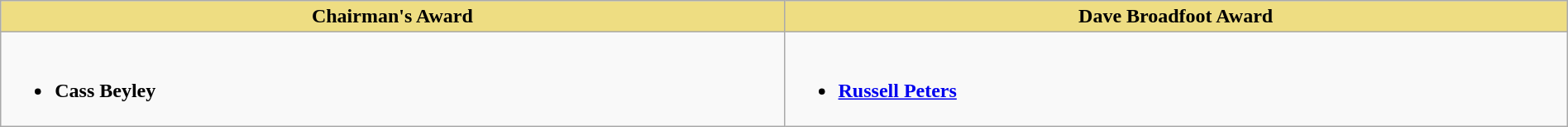<table class="wikitable" style="width:100%">
<tr>
<th style="background:#EEDD82; width:50%">Chairman's Award</th>
<th style="background:#EEDD82; width:50%">Dave Broadfoot Award</th>
</tr>
<tr>
<td valign="top"><br><ul><li> <strong>Cass Beyley</strong></li></ul></td>
<td valign="top"><br><ul><li> <strong><a href='#'>Russell Peters</a></strong></li></ul></td>
</tr>
</table>
